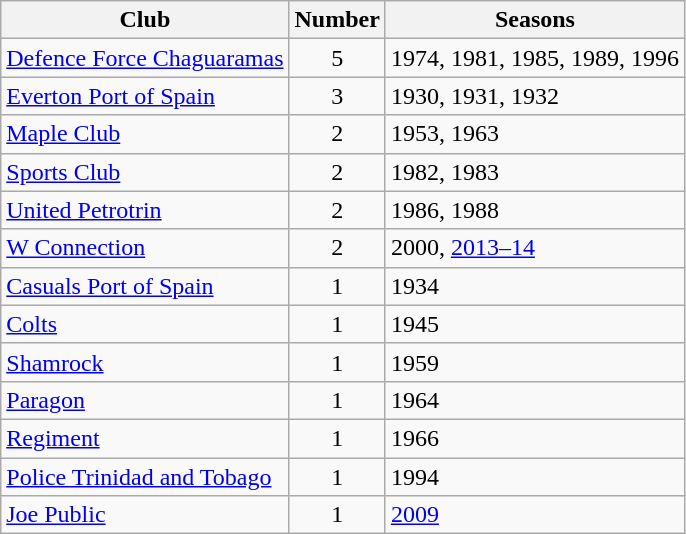<table class="wikitable sortable">
<tr>
<th>Club</th>
<th>Number</th>
<th>Seasons</th>
</tr>
<tr>
<td><a href='#'>Defence Force Chaguaramas</a></td>
<td style="text-align:center">5</td>
<td>1974, 1981, 1985, 1989, 1996</td>
</tr>
<tr>
<td><a href='#'>Everton Port of Spain</a></td>
<td style="text-align:center">3</td>
<td>1930, 1931, 1932</td>
</tr>
<tr>
<td><a href='#'>Maple Club</a></td>
<td style="text-align:center">2</td>
<td>1953, 1963</td>
</tr>
<tr>
<td><a href='#'>Sports Club</a></td>
<td style="text-align:center">2</td>
<td>1982, 1983</td>
</tr>
<tr>
<td><a href='#'>United Petrotrin</a></td>
<td style="text-align:center">2</td>
<td>1986, 1988</td>
</tr>
<tr>
<td><a href='#'>W Connection</a></td>
<td style="text-align:center">2</td>
<td>2000, <a href='#'>2013–14</a></td>
</tr>
<tr>
<td><a href='#'>Casuals Port of Spain</a></td>
<td style="text-align:center">1</td>
<td>1934</td>
</tr>
<tr>
<td><a href='#'>Colts</a></td>
<td style="text-align:center">1</td>
<td>1945</td>
</tr>
<tr>
<td><a href='#'>Shamrock</a></td>
<td style="text-align:center">1</td>
<td>1959</td>
</tr>
<tr>
<td><a href='#'>Paragon</a></td>
<td style="text-align:center">1</td>
<td>1964</td>
</tr>
<tr>
<td><a href='#'>Regiment</a></td>
<td style="text-align:center">1</td>
<td>1966</td>
</tr>
<tr>
<td><a href='#'>Police Trinidad and Tobago</a></td>
<td style="text-align:center">1</td>
<td>1994</td>
</tr>
<tr>
<td><a href='#'>Joe Public</a></td>
<td style="text-align:center">1</td>
<td><a href='#'>2009</a></td>
</tr>
</table>
